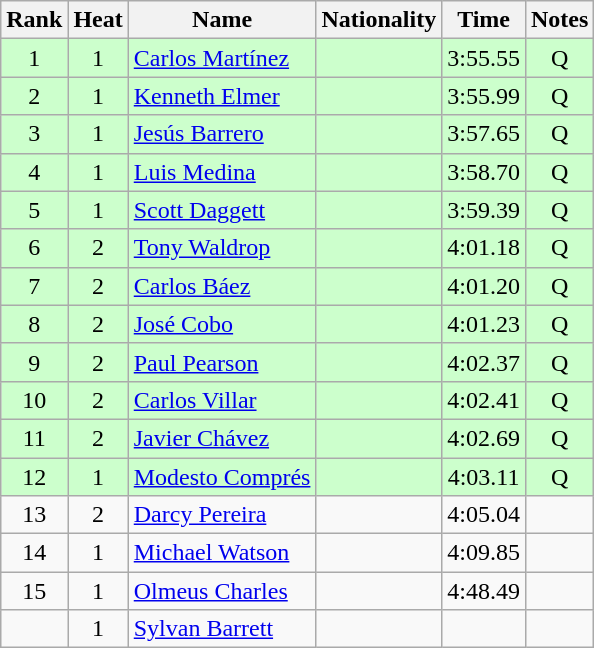<table class="wikitable sortable" style="text-align:center">
<tr>
<th>Rank</th>
<th>Heat</th>
<th>Name</th>
<th>Nationality</th>
<th>Time</th>
<th>Notes</th>
</tr>
<tr bgcolor=ccffcc>
<td>1</td>
<td>1</td>
<td align=left><a href='#'>Carlos Martínez</a></td>
<td align=left></td>
<td>3:55.55</td>
<td>Q</td>
</tr>
<tr bgcolor=ccffcc>
<td>2</td>
<td>1</td>
<td align=left><a href='#'>Kenneth Elmer</a></td>
<td align=left></td>
<td>3:55.99</td>
<td>Q</td>
</tr>
<tr bgcolor=ccffcc>
<td>3</td>
<td>1</td>
<td align=left><a href='#'>Jesús Barrero</a></td>
<td align=left></td>
<td>3:57.65</td>
<td>Q</td>
</tr>
<tr bgcolor=ccffcc>
<td>4</td>
<td>1</td>
<td align=left><a href='#'>Luis Medina</a></td>
<td align=left></td>
<td>3:58.70</td>
<td>Q</td>
</tr>
<tr bgcolor=ccffcc>
<td>5</td>
<td>1</td>
<td align=left><a href='#'>Scott Daggett</a></td>
<td align=left></td>
<td>3:59.39</td>
<td>Q</td>
</tr>
<tr bgcolor=ccffcc>
<td>6</td>
<td>2</td>
<td align=left><a href='#'>Tony Waldrop</a></td>
<td align=left></td>
<td>4:01.18</td>
<td>Q</td>
</tr>
<tr bgcolor=ccffcc>
<td>7</td>
<td>2</td>
<td align=left><a href='#'>Carlos Báez</a></td>
<td align=left></td>
<td>4:01.20</td>
<td>Q</td>
</tr>
<tr bgcolor=ccffcc>
<td>8</td>
<td>2</td>
<td align=left><a href='#'>José Cobo</a></td>
<td align=left></td>
<td>4:01.23</td>
<td>Q</td>
</tr>
<tr bgcolor=ccffcc>
<td>9</td>
<td>2</td>
<td align=left><a href='#'>Paul Pearson</a></td>
<td align=left></td>
<td>4:02.37</td>
<td>Q</td>
</tr>
<tr bgcolor=ccffcc>
<td>10</td>
<td>2</td>
<td align=left><a href='#'>Carlos Villar</a></td>
<td align=left></td>
<td>4:02.41</td>
<td>Q</td>
</tr>
<tr bgcolor=ccffcc>
<td>11</td>
<td>2</td>
<td align=left><a href='#'>Javier Chávez</a></td>
<td align=left></td>
<td>4:02.69</td>
<td>Q</td>
</tr>
<tr bgcolor=ccffcc>
<td>12</td>
<td>1</td>
<td align=left><a href='#'>Modesto Comprés</a></td>
<td align=left></td>
<td>4:03.11</td>
<td>Q</td>
</tr>
<tr>
<td>13</td>
<td>2</td>
<td align=left><a href='#'>Darcy Pereira</a></td>
<td align=left></td>
<td>4:05.04</td>
<td></td>
</tr>
<tr>
<td>14</td>
<td>1</td>
<td align=left><a href='#'>Michael Watson</a></td>
<td align=left></td>
<td>4:09.85</td>
<td></td>
</tr>
<tr>
<td>15</td>
<td>1</td>
<td align=left><a href='#'>Olmeus Charles</a></td>
<td align=left></td>
<td>4:48.49</td>
<td></td>
</tr>
<tr>
<td></td>
<td>1</td>
<td align=left><a href='#'>Sylvan Barrett</a></td>
<td align=left></td>
<td></td>
<td></td>
</tr>
</table>
